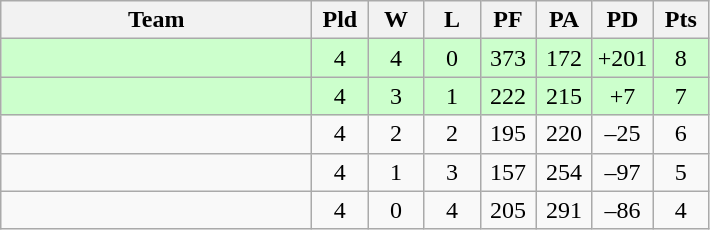<table class="wikitable" style="text-align:center;">
<tr>
<th width=200>Team</th>
<th width=30>Pld</th>
<th width=30>W</th>
<th width=30>L</th>
<th width=30>PF</th>
<th width=30>PA</th>
<th width=30>PD</th>
<th width=30>Pts</th>
</tr>
<tr bgcolor="#ccffcc">
<td align=left></td>
<td>4</td>
<td>4</td>
<td>0</td>
<td>373</td>
<td>172</td>
<td>+201</td>
<td>8</td>
</tr>
<tr bgcolor="#ccffcc">
<td align=left></td>
<td>4</td>
<td>3</td>
<td>1</td>
<td>222</td>
<td>215</td>
<td>+7</td>
<td>7</td>
</tr>
<tr>
<td align=left></td>
<td>4</td>
<td>2</td>
<td>2</td>
<td>195</td>
<td>220</td>
<td>–25</td>
<td>6</td>
</tr>
<tr>
<td align=left></td>
<td>4</td>
<td>1</td>
<td>3</td>
<td>157</td>
<td>254</td>
<td>–97</td>
<td>5</td>
</tr>
<tr>
<td align=left></td>
<td>4</td>
<td>0</td>
<td>4</td>
<td>205</td>
<td>291</td>
<td>–86</td>
<td>4</td>
</tr>
</table>
